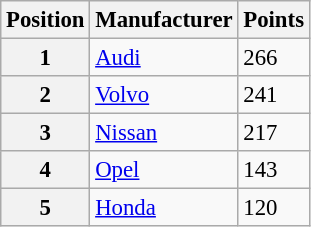<table class="wikitable" style="font-size: 95%">
<tr>
<th>Position</th>
<th>Manufacturer</th>
<th>Points</th>
</tr>
<tr>
<th>1</th>
<td><a href='#'>Audi</a></td>
<td>266</td>
</tr>
<tr>
<th>2</th>
<td><a href='#'>Volvo</a></td>
<td>241</td>
</tr>
<tr>
<th>3</th>
<td><a href='#'>Nissan</a></td>
<td>217</td>
</tr>
<tr>
<th>4</th>
<td><a href='#'>Opel</a></td>
<td>143</td>
</tr>
<tr>
<th>5</th>
<td><a href='#'>Honda</a></td>
<td>120</td>
</tr>
</table>
